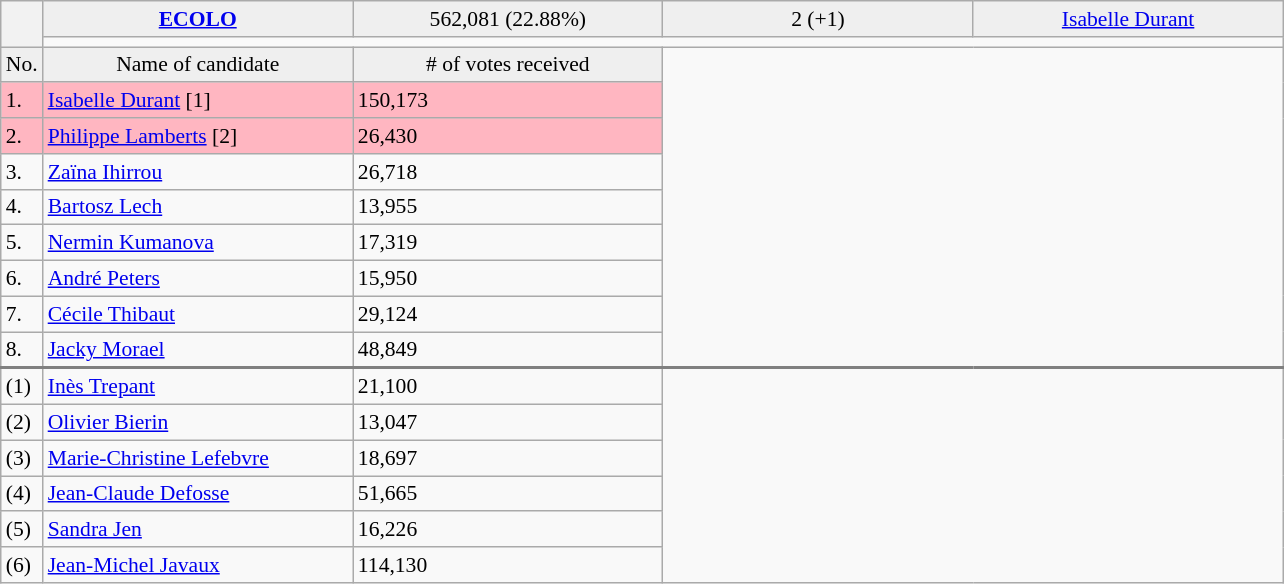<table class="wikitable collapsible collapsed" style=text-align:left;font-size:90%>
<tr>
<th rowspan=2></th>
<td bgcolor=efefef width=200 align=center><strong> <a href='#'>ECOLO</a></strong></td>
<td bgcolor=efefef width=200 align=center>562,081 (22.88%)</td>
<td bgcolor=efefef width=200 align=center>2 (+1)</td>
<td bgcolor=efefef width=200 align=center><a href='#'>Isabelle Durant</a></td>
</tr>
<tr>
<td colspan=4 bgcolor=></td>
</tr>
<tr>
<td bgcolor=efefef align=center>No.</td>
<td bgcolor=efefef align=center>Name of candidate</td>
<td bgcolor=efefef align=center># of votes received</td>
</tr>
<tr bgcolor=lightpink>
<td>1.</td>
<td><a href='#'>Isabelle Durant</a> [1]</td>
<td>150,173</td>
</tr>
<tr bgcolor=lightpink>
<td>2.</td>
<td><a href='#'>Philippe Lamberts</a> [2]</td>
<td>26,430</td>
</tr>
<tr>
<td>3.</td>
<td><a href='#'>Zaïna Ihirrou</a></td>
<td>26,718</td>
</tr>
<tr>
<td>4.</td>
<td><a href='#'>Bartosz Lech</a></td>
<td>13,955</td>
</tr>
<tr>
<td>5.</td>
<td><a href='#'>Nermin Kumanova</a></td>
<td>17,319</td>
</tr>
<tr>
<td>6.</td>
<td><a href='#'>André Peters</a></td>
<td>15,950</td>
</tr>
<tr>
<td>7.</td>
<td><a href='#'>Cécile Thibaut</a></td>
<td>29,124</td>
</tr>
<tr>
<td>8.</td>
<td><a href='#'>Jacky Morael</a></td>
<td>48,849</td>
</tr>
<tr style="border-top:2px solid gray;">
<td>(1)</td>
<td><a href='#'>Inès Trepant</a></td>
<td>21,100</td>
</tr>
<tr>
<td>(2)</td>
<td><a href='#'>Olivier Bierin</a></td>
<td>13,047</td>
</tr>
<tr>
<td>(3)</td>
<td><a href='#'>Marie-Christine Lefebvre</a></td>
<td>18,697</td>
</tr>
<tr>
<td>(4)</td>
<td><a href='#'>Jean-Claude Defosse</a></td>
<td>51,665</td>
</tr>
<tr>
<td>(5)</td>
<td><a href='#'>Sandra Jen</a></td>
<td>16,226</td>
</tr>
<tr>
<td>(6)</td>
<td><a href='#'>Jean-Michel Javaux</a></td>
<td>114,130</td>
</tr>
</table>
